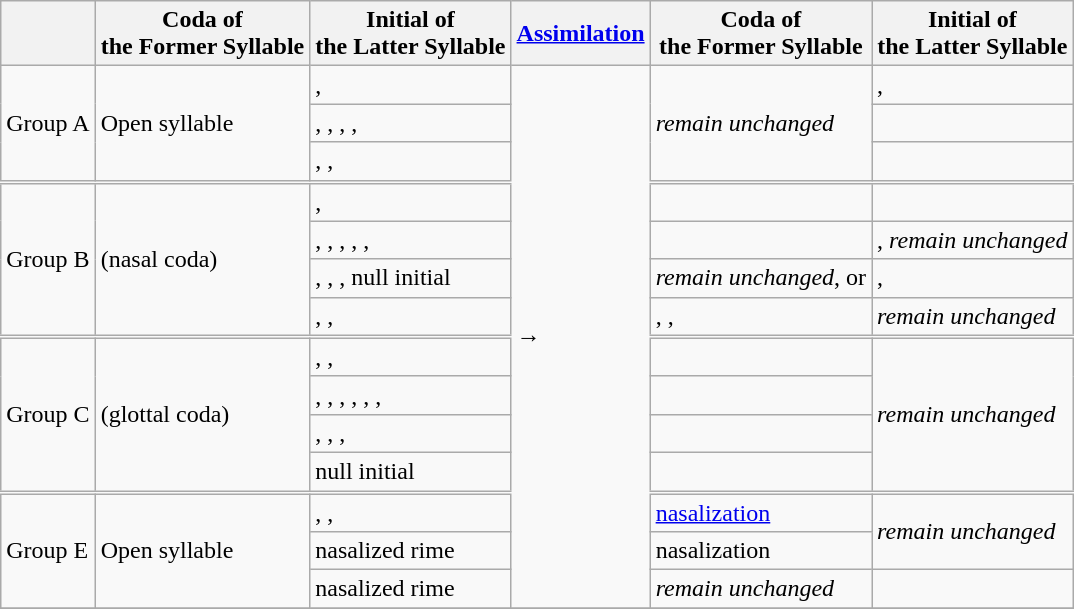<table class="wikitable">
<tr>
<th bgcolor="#ABCDEF"></th>
<th bgcolor="#ABCDEF">Coda of <br>the Former Syllable</th>
<th bgcolor="#ABCDEF">Initial of <br>the Latter Syllable</th>
<th bgcolor="#ABCDEF"><a href='#'>Assimilation</a></th>
<th bgcolor="#ABCDEF">Coda of <br>the Former Syllable</th>
<th bgcolor="#ABCDEF">Initial of <br>the Latter Syllable</th>
</tr>
<tr>
<td rowspan="3">Group A</td>
<td rowspan="3">Open syllable</td>
<td>, </td>
<td rowspan="14">→</td>
<td rowspan="3"><em>remain unchanged</em></td>
<td>, </td>
</tr>
<tr>
<td>, , , , </td>
<td></td>
</tr>
<tr>
<td>, , </td>
<td></td>
</tr>
<tr style="border-top-style:double;">
<td rowspan="4">Group B</td>
<td rowspan="4"> (nasal coda)</td>
<td>, </td>
<td></td>
<td></td>
</tr>
<tr>
<td>, , , , , </td>
<td></td>
<td>, <em>remain unchanged</em></td>
</tr>
<tr>
<td>, , , null initial</td>
<td><em>remain unchanged</em>, or </td>
<td>, </td>
</tr>
<tr>
<td>, , </td>
<td>, , </td>
<td><em>remain unchanged</em></td>
</tr>
<tr style="border-top-style:double;">
<td rowspan="4">Group C</td>
<td rowspan="4"> (glottal coda)</td>
<td>, , </td>
<td></td>
<td rowspan="4"><em>remain unchanged</em></td>
</tr>
<tr>
<td>, , , , , , </td>
<td></td>
</tr>
<tr>
<td>, , , </td>
<td></td>
</tr>
<tr>
<td>null initial</td>
<td></td>
</tr>
<tr style="border-top-style:double;">
<td rowspan="3">Group E</td>
<td rowspan="3">Open syllable</td>
<td>, , </td>
<td><a href='#'>nasalization</a></td>
<td rowspan="2"><em>remain unchanged</em></td>
</tr>
<tr>
<td>nasalized rime</td>
<td>nasalization</td>
</tr>
<tr>
<td>nasalized rime</td>
<td><em>remain unchanged</em></td>
<td></td>
</tr>
<tr>
</tr>
</table>
